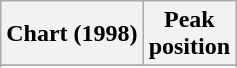<table class="wikitable plainrowheaders sortable" style="text-align:center;">
<tr>
<th scope="col">Chart (1998)</th>
<th scope="col">Peak<br>position</th>
</tr>
<tr>
</tr>
<tr>
</tr>
</table>
